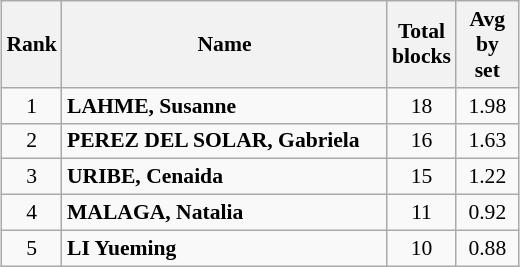<table class="wikitable" style="margin:0.5em auto;width=480;font-size:90%">
<tr>
<th width=30>Rank</th>
<th width=210>Name</th>
<th width=35>Total blocks</th>
<th width=35>Avg by set</th>
</tr>
<tr>
<td align=center>1</td>
<td> <strong>LAHME, Susanne</strong></td>
<td align=center>18</td>
<td align=center>1.98</td>
</tr>
<tr>
<td align=center>2</td>
<td> <strong>PEREZ DEL SOLAR, Gabriela</strong></td>
<td align=center>16</td>
<td align=center>1.63</td>
</tr>
<tr>
<td align=center>3</td>
<td> <strong>URIBE, Cenaida</strong></td>
<td align=center>15</td>
<td align=center>1.22</td>
</tr>
<tr>
<td align=center>4</td>
<td> <strong>MALAGA, Natalia</strong></td>
<td align=center>11</td>
<td align=center>0.92</td>
</tr>
<tr>
<td align=center>5</td>
<td> <strong>LI Yueming</strong></td>
<td align=center>10</td>
<td align=center>0.88</td>
</tr>
</table>
